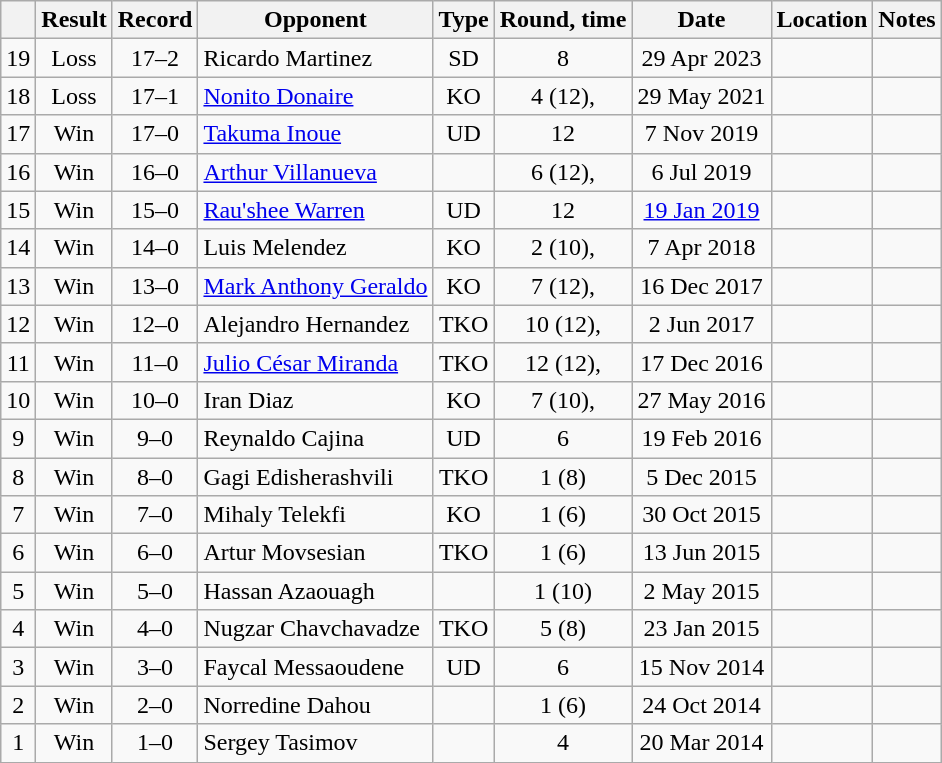<table class="wikitable" style="text-align:center">
<tr>
<th></th>
<th>Result</th>
<th>Record</th>
<th>Opponent</th>
<th>Type</th>
<th>Round, time</th>
<th>Date</th>
<th>Location</th>
<th>Notes</th>
</tr>
<tr>
<td>19</td>
<td>Loss</td>
<td>17–2</td>
<td align=left>Ricardo Martinez</td>
<td>SD</td>
<td>8</td>
<td>29 Apr 2023</td>
<td align=left></td>
<td></td>
</tr>
<tr>
<td>18</td>
<td>Loss</td>
<td>17–1</td>
<td align=left><a href='#'>Nonito Donaire</a></td>
<td>KO</td>
<td>4 (12), </td>
<td>29 May 2021</td>
<td style="text-align:left;"></td>
<td align=left></td>
</tr>
<tr>
<td>17</td>
<td>Win</td>
<td>17–0</td>
<td align=left><a href='#'>Takuma Inoue</a></td>
<td>UD</td>
<td>12</td>
<td>7 Nov 2019</td>
<td align=left></td>
<td align=left></td>
</tr>
<tr>
<td>16</td>
<td>Win</td>
<td>16–0</td>
<td align=left><a href='#'>Arthur Villanueva</a></td>
<td></td>
<td>6 (12), </td>
<td>6 Jul 2019</td>
<td align=left></td>
<td align=left></td>
</tr>
<tr>
<td>15</td>
<td>Win</td>
<td>15–0</td>
<td align=left><a href='#'>Rau'shee Warren</a></td>
<td>UD</td>
<td>12</td>
<td><a href='#'>19 Jan 2019</a></td>
<td align=left></td>
<td align=left></td>
</tr>
<tr>
<td>14</td>
<td>Win</td>
<td>14–0</td>
<td align=left>Luis Melendez</td>
<td>KO</td>
<td>2 (10), </td>
<td>7 Apr 2018</td>
<td align=left></td>
<td></td>
</tr>
<tr>
<td>13</td>
<td>Win</td>
<td>13–0</td>
<td align=left><a href='#'>Mark Anthony Geraldo</a></td>
<td>KO</td>
<td>7 (12), </td>
<td>16 Dec 2017</td>
<td align=left></td>
<td align=left></td>
</tr>
<tr>
<td>12</td>
<td>Win</td>
<td>12–0</td>
<td align=left>Alejandro Hernandez</td>
<td>TKO</td>
<td>10 (12), </td>
<td>2 Jun 2017</td>
<td align=left></td>
<td align=left></td>
</tr>
<tr>
<td>11</td>
<td>Win</td>
<td>11–0</td>
<td align=left><a href='#'>Julio César Miranda</a></td>
<td>TKO</td>
<td>12 (12), </td>
<td>17 Dec 2016</td>
<td align=left></td>
<td align=left></td>
</tr>
<tr>
<td>10</td>
<td>Win</td>
<td>10–0</td>
<td align=left>Iran Diaz</td>
<td>KO</td>
<td>7 (10), </td>
<td>27 May 2016</td>
<td align=left></td>
<td></td>
</tr>
<tr>
<td>9</td>
<td>Win</td>
<td>9–0</td>
<td align=left>Reynaldo Cajina</td>
<td>UD</td>
<td>6</td>
<td>19 Feb 2016</td>
<td align=left></td>
<td></td>
</tr>
<tr>
<td>8</td>
<td>Win</td>
<td>8–0</td>
<td align=left>Gagi Edisherashvili</td>
<td>TKO</td>
<td>1 (8)</td>
<td>5 Dec 2015</td>
<td align=left></td>
<td></td>
</tr>
<tr>
<td>7</td>
<td>Win</td>
<td>7–0</td>
<td align=left>Mihaly Telekfi</td>
<td>KO</td>
<td>1 (6)</td>
<td>30 Oct 2015</td>
<td align=left></td>
<td></td>
</tr>
<tr>
<td>6</td>
<td>Win</td>
<td>6–0</td>
<td align=left>Artur Movsesian</td>
<td>TKO</td>
<td>1 (6)</td>
<td>13 Jun 2015</td>
<td align=left></td>
<td></td>
</tr>
<tr>
<td>5</td>
<td>Win</td>
<td>5–0</td>
<td align=left>Hassan Azaouagh</td>
<td></td>
<td>1 (10)</td>
<td>2 May 2015</td>
<td align=left></td>
<td align=left></td>
</tr>
<tr>
<td>4</td>
<td>Win</td>
<td>4–0</td>
<td align=left>Nugzar Chavchavadze</td>
<td>TKO</td>
<td>5 (8)</td>
<td>23 Jan 2015</td>
<td align=left></td>
<td></td>
</tr>
<tr>
<td>3</td>
<td>Win</td>
<td>3–0</td>
<td align=left>Faycal Messaoudene</td>
<td>UD</td>
<td>6</td>
<td>15 Nov 2014</td>
<td align=left></td>
<td></td>
</tr>
<tr>
<td>2</td>
<td>Win</td>
<td>2–0</td>
<td align=left>Norredine Dahou</td>
<td></td>
<td>1 (6)</td>
<td>24 Oct 2014</td>
<td align=left></td>
<td></td>
</tr>
<tr>
<td>1</td>
<td>Win</td>
<td>1–0</td>
<td align=left>Sergey Tasimov</td>
<td></td>
<td>4</td>
<td>20 Mar 2014</td>
<td align=left></td>
<td></td>
</tr>
</table>
